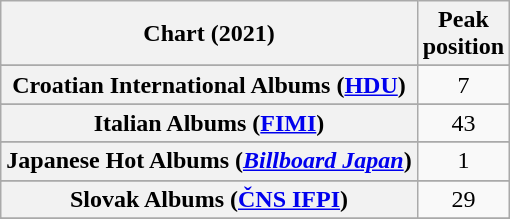<table class="wikitable sortable plainrowheaders" style="text-align:center;">
<tr>
<th scope="col">Chart (2021)</th>
<th scope="col">Peak<br>position</th>
</tr>
<tr>
</tr>
<tr>
</tr>
<tr>
</tr>
<tr>
</tr>
<tr>
</tr>
<tr>
<th scope="row">Croatian International Albums (<a href='#'>HDU</a>)</th>
<td>7</td>
</tr>
<tr>
</tr>
<tr>
</tr>
<tr>
</tr>
<tr>
</tr>
<tr>
<th scope="row">Italian Albums (<a href='#'>FIMI</a>)</th>
<td>43</td>
</tr>
<tr>
</tr>
<tr>
<th scope="row">Japanese Hot Albums (<em><a href='#'>Billboard Japan</a></em>)</th>
<td>1</td>
</tr>
<tr>
</tr>
<tr>
</tr>
<tr>
</tr>
<tr>
<th scope="row">Slovak Albums (<a href='#'>ČNS IFPI</a>)</th>
<td>29</td>
</tr>
<tr>
</tr>
<tr>
</tr>
<tr>
</tr>
<tr>
</tr>
<tr>
</tr>
</table>
